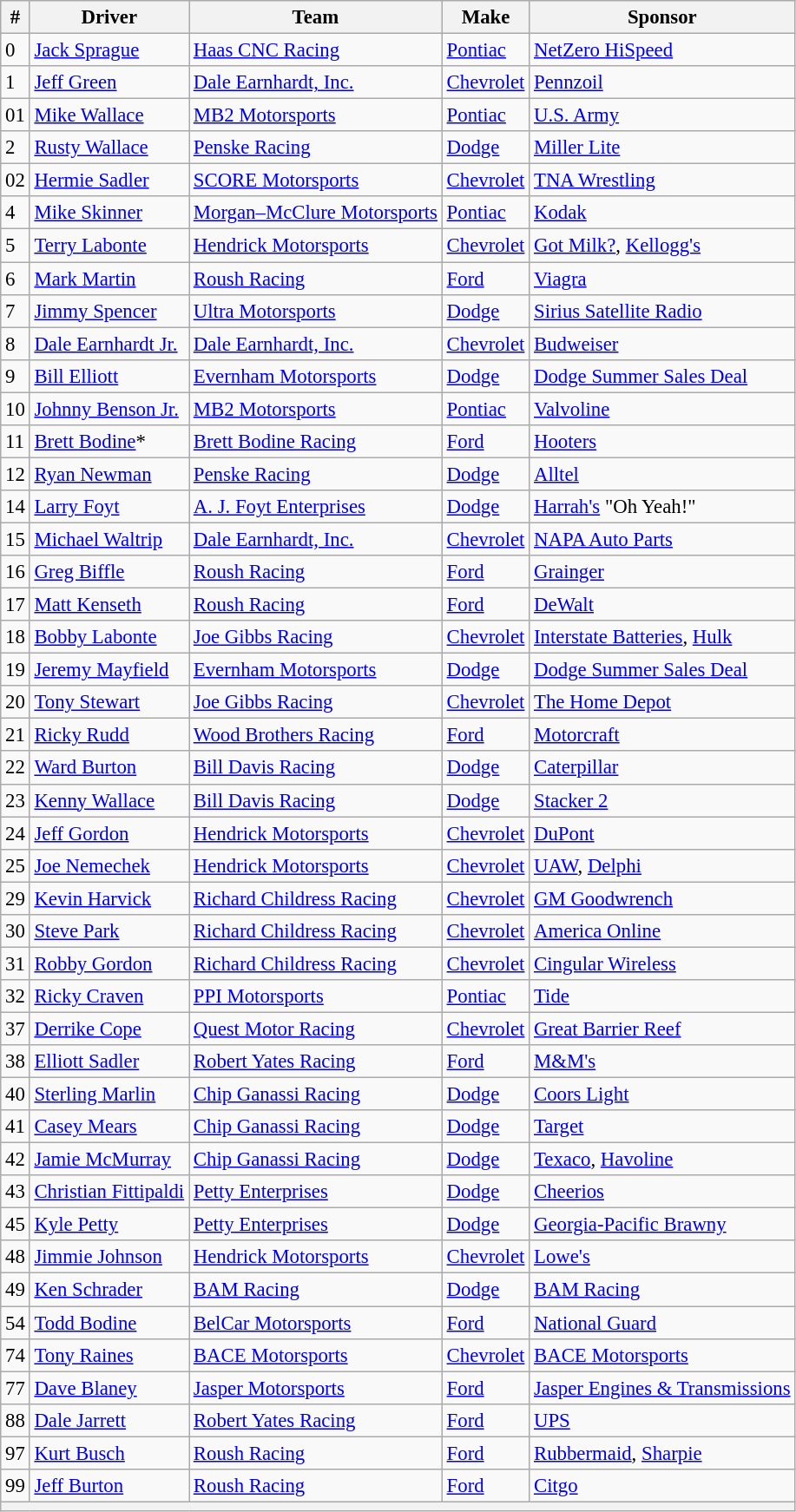<table class="wikitable" style="font-size:95%">
<tr>
<th>#</th>
<th>Driver</th>
<th>Team</th>
<th>Make</th>
<th>Sponsor</th>
</tr>
<tr>
<td>0</td>
<td><a href='#'>Jack Sprague</a></td>
<td><a href='#'>Haas CNC Racing</a></td>
<td><a href='#'>Pontiac</a></td>
<td><a href='#'>NetZero HiSpeed</a></td>
</tr>
<tr>
<td>1</td>
<td><a href='#'>Jeff Green</a></td>
<td><a href='#'>Dale Earnhardt, Inc.</a></td>
<td><a href='#'>Chevrolet</a></td>
<td><a href='#'>Pennzoil</a></td>
</tr>
<tr>
<td>01</td>
<td><a href='#'>Mike Wallace</a></td>
<td><a href='#'>MB2 Motorsports</a></td>
<td><a href='#'>Pontiac</a></td>
<td><a href='#'>U.S. Army</a></td>
</tr>
<tr>
<td>2</td>
<td><a href='#'>Rusty Wallace</a></td>
<td><a href='#'>Penske Racing</a></td>
<td><a href='#'>Dodge</a></td>
<td><a href='#'>Miller Lite</a></td>
</tr>
<tr>
<td>02</td>
<td><a href='#'>Hermie Sadler</a></td>
<td><a href='#'>SCORE Motorsports</a></td>
<td><a href='#'>Chevrolet</a></td>
<td><a href='#'>TNA Wrestling</a></td>
</tr>
<tr>
<td>4</td>
<td><a href='#'>Mike Skinner</a></td>
<td><a href='#'>Morgan–McClure Motorsports</a></td>
<td><a href='#'>Pontiac</a></td>
<td><a href='#'>Kodak</a></td>
</tr>
<tr>
<td>5</td>
<td><a href='#'>Terry Labonte</a></td>
<td><a href='#'>Hendrick Motorsports</a></td>
<td><a href='#'>Chevrolet</a></td>
<td><a href='#'>Got Milk?</a>, <a href='#'>Kellogg's</a></td>
</tr>
<tr>
<td>6</td>
<td><a href='#'>Mark Martin</a></td>
<td><a href='#'>Roush Racing</a></td>
<td><a href='#'>Ford</a></td>
<td><a href='#'>Viagra</a></td>
</tr>
<tr>
<td>7</td>
<td><a href='#'>Jimmy Spencer</a></td>
<td><a href='#'>Ultra Motorsports</a></td>
<td><a href='#'>Dodge</a></td>
<td><a href='#'>Sirius Satellite Radio</a></td>
</tr>
<tr>
<td>8</td>
<td><a href='#'>Dale Earnhardt Jr.</a></td>
<td><a href='#'>Dale Earnhardt, Inc.</a></td>
<td><a href='#'>Chevrolet</a></td>
<td><a href='#'>Budweiser</a></td>
</tr>
<tr>
<td>9</td>
<td><a href='#'>Bill Elliott</a></td>
<td><a href='#'>Evernham Motorsports</a></td>
<td><a href='#'>Dodge</a></td>
<td><a href='#'>Dodge Summer Sales Deal</a></td>
</tr>
<tr>
<td>10</td>
<td><a href='#'>Johnny Benson Jr.</a></td>
<td><a href='#'>MB2 Motorsports</a></td>
<td><a href='#'>Pontiac</a></td>
<td><a href='#'>Valvoline</a></td>
</tr>
<tr>
<td>11</td>
<td><a href='#'>Brett Bodine</a>*</td>
<td><a href='#'>Brett Bodine Racing</a></td>
<td><a href='#'>Ford</a></td>
<td><a href='#'>Hooters</a></td>
</tr>
<tr>
<td>12</td>
<td><a href='#'>Ryan Newman</a></td>
<td><a href='#'>Penske Racing</a></td>
<td><a href='#'>Dodge</a></td>
<td><a href='#'>Alltel</a></td>
</tr>
<tr>
<td>14</td>
<td><a href='#'>Larry Foyt</a></td>
<td><a href='#'>A. J. Foyt Enterprises</a></td>
<td><a href='#'>Dodge</a></td>
<td><a href='#'>Harrah's</a> "Oh Yeah!"</td>
</tr>
<tr>
<td>15</td>
<td><a href='#'>Michael Waltrip</a></td>
<td><a href='#'>Dale Earnhardt, Inc.</a></td>
<td><a href='#'>Chevrolet</a></td>
<td><a href='#'>NAPA Auto Parts</a></td>
</tr>
<tr>
<td>16</td>
<td><a href='#'>Greg Biffle</a></td>
<td><a href='#'>Roush Racing</a></td>
<td><a href='#'>Ford</a></td>
<td><a href='#'>Grainger</a></td>
</tr>
<tr>
<td>17</td>
<td><a href='#'>Matt Kenseth</a></td>
<td><a href='#'>Roush Racing</a></td>
<td><a href='#'>Ford</a></td>
<td><a href='#'>DeWalt</a></td>
</tr>
<tr>
<td>18</td>
<td><a href='#'>Bobby Labonte</a></td>
<td><a href='#'>Joe Gibbs Racing</a></td>
<td><a href='#'>Chevrolet</a></td>
<td><a href='#'>Interstate Batteries</a>, <a href='#'>Hulk</a></td>
</tr>
<tr>
<td>19</td>
<td><a href='#'>Jeremy Mayfield</a></td>
<td><a href='#'>Evernham Motorsports</a></td>
<td><a href='#'>Dodge</a></td>
<td><a href='#'>Dodge Summer Sales Deal</a></td>
</tr>
<tr>
<td>20</td>
<td><a href='#'>Tony Stewart</a></td>
<td><a href='#'>Joe Gibbs Racing</a></td>
<td><a href='#'>Chevrolet</a></td>
<td><a href='#'>The Home Depot</a></td>
</tr>
<tr>
<td>21</td>
<td><a href='#'>Ricky Rudd</a></td>
<td><a href='#'>Wood Brothers Racing</a></td>
<td><a href='#'>Ford</a></td>
<td><a href='#'>Motorcraft</a></td>
</tr>
<tr>
<td>22</td>
<td><a href='#'>Ward Burton</a></td>
<td><a href='#'>Bill Davis Racing</a></td>
<td><a href='#'>Dodge</a></td>
<td><a href='#'>Caterpillar</a></td>
</tr>
<tr>
<td>23</td>
<td><a href='#'>Kenny Wallace</a></td>
<td><a href='#'>Bill Davis Racing</a></td>
<td><a href='#'>Dodge</a></td>
<td><a href='#'>Stacker 2</a></td>
</tr>
<tr>
<td>24</td>
<td><a href='#'>Jeff Gordon</a></td>
<td><a href='#'>Hendrick Motorsports</a></td>
<td><a href='#'>Chevrolet</a></td>
<td><a href='#'>DuPont</a></td>
</tr>
<tr>
<td>25</td>
<td><a href='#'>Joe Nemechek</a></td>
<td><a href='#'>Hendrick Motorsports</a></td>
<td><a href='#'>Chevrolet</a></td>
<td><a href='#'>UAW</a>, <a href='#'>Delphi</a></td>
</tr>
<tr>
<td>29</td>
<td><a href='#'>Kevin Harvick</a></td>
<td><a href='#'>Richard Childress Racing</a></td>
<td><a href='#'>Chevrolet</a></td>
<td><a href='#'>GM Goodwrench</a></td>
</tr>
<tr>
<td>30</td>
<td><a href='#'>Steve Park</a></td>
<td><a href='#'>Richard Childress Racing</a></td>
<td><a href='#'>Chevrolet</a></td>
<td><a href='#'>America Online</a></td>
</tr>
<tr>
<td>31</td>
<td><a href='#'>Robby Gordon</a></td>
<td><a href='#'>Richard Childress Racing</a></td>
<td><a href='#'>Chevrolet</a></td>
<td><a href='#'>Cingular Wireless</a></td>
</tr>
<tr>
<td>32</td>
<td><a href='#'>Ricky Craven</a></td>
<td><a href='#'>PPI Motorsports</a></td>
<td><a href='#'>Pontiac</a></td>
<td><a href='#'>Tide</a></td>
</tr>
<tr>
<td>37</td>
<td><a href='#'>Derrike Cope</a></td>
<td><a href='#'>Quest Motor Racing</a></td>
<td><a href='#'>Chevrolet</a></td>
<td><a href='#'>Great Barrier Reef</a></td>
</tr>
<tr>
<td>38</td>
<td><a href='#'>Elliott Sadler</a></td>
<td><a href='#'>Robert Yates Racing</a></td>
<td><a href='#'>Ford</a></td>
<td><a href='#'>M&M's</a></td>
</tr>
<tr>
<td>40</td>
<td><a href='#'>Sterling Marlin</a></td>
<td><a href='#'>Chip Ganassi Racing</a></td>
<td><a href='#'>Dodge</a></td>
<td><a href='#'>Coors Light</a></td>
</tr>
<tr>
<td>41</td>
<td><a href='#'>Casey Mears</a></td>
<td><a href='#'>Chip Ganassi Racing</a></td>
<td><a href='#'>Dodge</a></td>
<td><a href='#'>Target</a></td>
</tr>
<tr>
<td>42</td>
<td><a href='#'>Jamie McMurray</a></td>
<td><a href='#'>Chip Ganassi Racing</a></td>
<td><a href='#'>Dodge</a></td>
<td><a href='#'>Texaco</a>, <a href='#'>Havoline</a></td>
</tr>
<tr>
<td>43</td>
<td><a href='#'>Christian Fittipaldi</a></td>
<td><a href='#'>Petty Enterprises</a></td>
<td><a href='#'>Dodge</a></td>
<td><a href='#'>Cheerios</a></td>
</tr>
<tr>
<td>45</td>
<td><a href='#'>Kyle Petty</a></td>
<td><a href='#'>Petty Enterprises</a></td>
<td><a href='#'>Dodge</a></td>
<td><a href='#'>Georgia-Pacific Brawny</a></td>
</tr>
<tr>
<td>48</td>
<td><a href='#'>Jimmie Johnson</a></td>
<td><a href='#'>Hendrick Motorsports</a></td>
<td><a href='#'>Chevrolet</a></td>
<td><a href='#'>Lowe's</a></td>
</tr>
<tr>
<td>49</td>
<td><a href='#'>Ken Schrader</a></td>
<td><a href='#'>BAM Racing</a></td>
<td><a href='#'>Dodge</a></td>
<td><a href='#'>BAM Racing</a></td>
</tr>
<tr>
<td>54</td>
<td><a href='#'>Todd Bodine</a></td>
<td><a href='#'>BelCar Motorsports</a></td>
<td><a href='#'>Ford</a></td>
<td><a href='#'>National Guard</a></td>
</tr>
<tr>
<td>74</td>
<td><a href='#'>Tony Raines</a></td>
<td><a href='#'>BACE Motorsports</a></td>
<td><a href='#'>Chevrolet</a></td>
<td><a href='#'>BACE Motorsports</a></td>
</tr>
<tr>
<td>77</td>
<td><a href='#'>Dave Blaney</a></td>
<td><a href='#'>Jasper Motorsports</a></td>
<td><a href='#'>Ford</a></td>
<td><a href='#'>Jasper Engines & Transmissions</a></td>
</tr>
<tr>
<td>88</td>
<td><a href='#'>Dale Jarrett</a></td>
<td><a href='#'>Robert Yates Racing</a></td>
<td><a href='#'>Ford</a></td>
<td><a href='#'>UPS</a></td>
</tr>
<tr>
<td>97</td>
<td><a href='#'>Kurt Busch</a></td>
<td><a href='#'>Roush Racing</a></td>
<td><a href='#'>Ford</a></td>
<td><a href='#'>Rubbermaid</a>, <a href='#'>Sharpie</a></td>
</tr>
<tr>
<td>99</td>
<td><a href='#'>Jeff Burton</a></td>
<td><a href='#'>Roush Racing</a></td>
<td><a href='#'>Ford</a></td>
<td><a href='#'>Citgo</a></td>
</tr>
<tr>
<th colspan="5"></th>
</tr>
</table>
